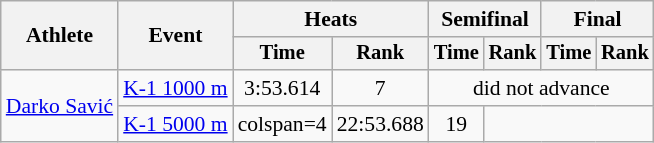<table class="wikitable" style="text-align:center; font-size:90%">
<tr>
<th rowspan=2>Athlete</th>
<th rowspan=2>Event</th>
<th colspan=2>Heats</th>
<th colspan=2>Semifinal</th>
<th colspan=2>Final</th>
</tr>
<tr style="font-size:95%">
<th>Time</th>
<th>Rank</th>
<th>Time</th>
<th>Rank</th>
<th>Time</th>
<th>Rank</th>
</tr>
<tr>
<td rowspan=2 align=left><a href='#'>Darko Savić</a></td>
<td align=left><a href='#'>K-1 1000 m</a></td>
<td>3:53.614</td>
<td>7</td>
<td colspan=4>did not advance</td>
</tr>
<tr>
<td align=left><a href='#'>K-1 5000 m</a></td>
<td>colspan=4 </td>
<td>22:53.688</td>
<td>19</td>
</tr>
</table>
